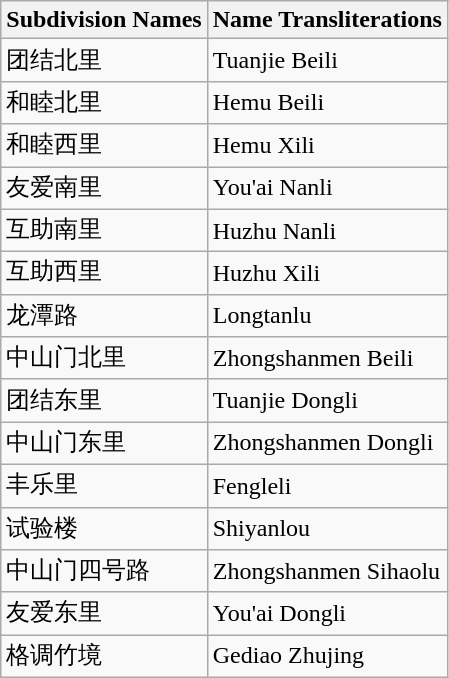<table class="wikitable sortable">
<tr>
<th>Subdivision Names</th>
<th>Name Transliterations</th>
</tr>
<tr>
<td>团结北里</td>
<td>Tuanjie Beili</td>
</tr>
<tr>
<td>和睦北里</td>
<td>Hemu Beili</td>
</tr>
<tr>
<td>和睦西里</td>
<td>Hemu Xili</td>
</tr>
<tr>
<td>友爱南里</td>
<td>You'ai Nanli</td>
</tr>
<tr>
<td>互助南里</td>
<td>Huzhu Nanli</td>
</tr>
<tr>
<td>互助西里</td>
<td>Huzhu Xili</td>
</tr>
<tr>
<td>龙潭路</td>
<td>Longtanlu</td>
</tr>
<tr>
<td>中山门北里</td>
<td>Zhongshanmen Beili</td>
</tr>
<tr>
<td>团结东里</td>
<td>Tuanjie Dongli</td>
</tr>
<tr>
<td>中山门东里</td>
<td>Zhongshanmen Dongli</td>
</tr>
<tr>
<td>丰乐里</td>
<td>Fengleli</td>
</tr>
<tr>
<td>试验楼</td>
<td>Shiyanlou</td>
</tr>
<tr>
<td>中山门四号路</td>
<td>Zhongshanmen Sihaolu</td>
</tr>
<tr>
<td>友爱东里</td>
<td>You'ai Dongli</td>
</tr>
<tr>
<td>格调竹境</td>
<td>Gediao Zhujing</td>
</tr>
</table>
